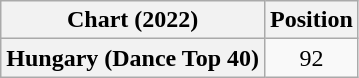<table class="wikitable plainrowheaders" style="text-align:center">
<tr>
<th scope="col">Chart (2022)</th>
<th scope="col">Position</th>
</tr>
<tr>
<th scope="row">Hungary (Dance Top 40)</th>
<td>92</td>
</tr>
</table>
